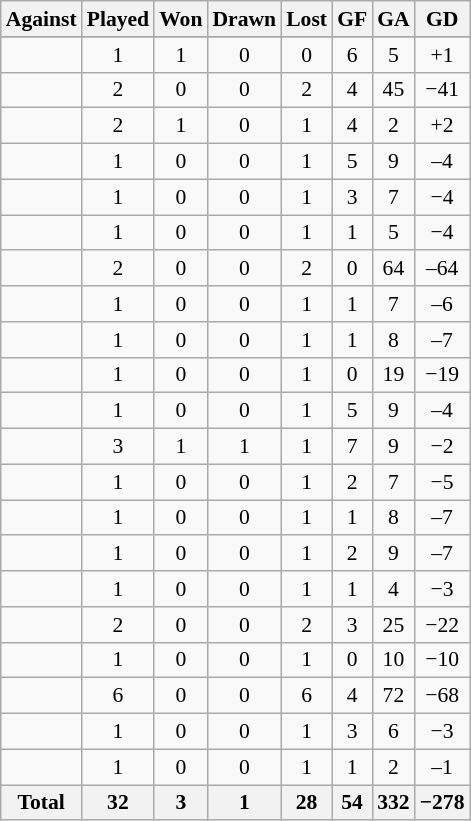<table class="wikitable sortable" style="font-size:90%; text-align: center;">
<tr>
<th>Against</th>
<th>Played</th>
<th>Won</th>
<th>Drawn</th>
<th>Lost</th>
<th>GF</th>
<th>GA</th>
<th>GD</th>
</tr>
<tr bgcolor="#d0ffd0" align="center">
</tr>
<tr>
<td align="left"></td>
<td>1</td>
<td>1</td>
<td>0</td>
<td>0</td>
<td>6</td>
<td>5</td>
<td>+1</td>
</tr>
<tr>
<td align="left"></td>
<td>2</td>
<td>0</td>
<td>0</td>
<td>2</td>
<td>4</td>
<td>45</td>
<td>−41</td>
</tr>
<tr>
<td align="left"></td>
<td>2</td>
<td>1</td>
<td>0</td>
<td>1</td>
<td>4</td>
<td>2</td>
<td>+2</td>
</tr>
<tr>
<td align="left"></td>
<td>1</td>
<td>0</td>
<td>0</td>
<td>1</td>
<td>5</td>
<td>9</td>
<td>–4</td>
</tr>
<tr>
<td align="left"></td>
<td>1</td>
<td>0</td>
<td>0</td>
<td>1</td>
<td>3</td>
<td>7</td>
<td>−4</td>
</tr>
<tr>
<td align="left"></td>
<td>1</td>
<td>0</td>
<td>0</td>
<td>1</td>
<td>1</td>
<td>5</td>
<td>−4</td>
</tr>
<tr>
<td align="left"></td>
<td>2</td>
<td>0</td>
<td>0</td>
<td>2</td>
<td>0</td>
<td>64</td>
<td>–64</td>
</tr>
<tr>
<td align="left"></td>
<td>1</td>
<td>0</td>
<td>0</td>
<td>1</td>
<td>1</td>
<td>7</td>
<td>–6</td>
</tr>
<tr>
<td align="left"></td>
<td>1</td>
<td>0</td>
<td>0</td>
<td>1</td>
<td>1</td>
<td>8</td>
<td>–7</td>
</tr>
<tr>
<td align="left"></td>
<td>1</td>
<td>0</td>
<td>0</td>
<td>1</td>
<td>0</td>
<td>19</td>
<td>−19</td>
</tr>
<tr>
<td align="left"></td>
<td>1</td>
<td>0</td>
<td>0</td>
<td>1</td>
<td>5</td>
<td>9</td>
<td>–4</td>
</tr>
<tr>
<td align="left"></td>
<td>3</td>
<td>1</td>
<td>1</td>
<td>1</td>
<td>7</td>
<td>9</td>
<td>−2</td>
</tr>
<tr>
<td align="left"></td>
<td>1</td>
<td>0</td>
<td>0</td>
<td>1</td>
<td>2</td>
<td>7</td>
<td>−5</td>
</tr>
<tr>
<td align="left"></td>
<td>1</td>
<td>0</td>
<td>0</td>
<td>1</td>
<td>1</td>
<td>8</td>
<td>–7</td>
</tr>
<tr>
<td align="left"></td>
<td>1</td>
<td>0</td>
<td>0</td>
<td>1</td>
<td>2</td>
<td>9</td>
<td>–7</td>
</tr>
<tr>
<td align="left"></td>
<td>1</td>
<td>0</td>
<td>0</td>
<td>1</td>
<td>1</td>
<td>4</td>
<td>−3</td>
</tr>
<tr>
<td align="left"></td>
<td>2</td>
<td>0</td>
<td>0</td>
<td>2</td>
<td>3</td>
<td>25</td>
<td>−22</td>
</tr>
<tr>
<td align="left"></td>
<td>1</td>
<td>0</td>
<td>0</td>
<td>1</td>
<td>0</td>
<td>10</td>
<td>−10</td>
</tr>
<tr>
<td align="left"></td>
<td>6</td>
<td>0</td>
<td>0</td>
<td>6</td>
<td>4</td>
<td>72</td>
<td>−68</td>
</tr>
<tr>
<td align="left"></td>
<td>1</td>
<td>0</td>
<td>0</td>
<td>1</td>
<td>3</td>
<td>6</td>
<td>−3</td>
</tr>
<tr>
<td align="left"></td>
<td>1</td>
<td>0</td>
<td>0</td>
<td>1</td>
<td>1</td>
<td>2</td>
<td>–1</td>
</tr>
<tr>
<th>Total</th>
<th>32</th>
<th>3</th>
<th>1</th>
<th>28</th>
<th>54</th>
<th>332</th>
<th>−278</th>
</tr>
</table>
